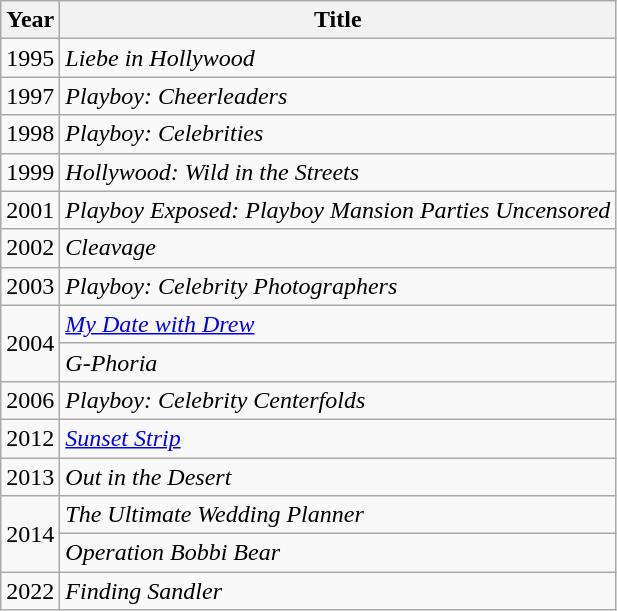<table class="wikitable">
<tr>
<th>Year</th>
<th>Title</th>
</tr>
<tr>
<td>1995</td>
<td><em>Liebe in Hollywood</em></td>
</tr>
<tr>
<td>1997</td>
<td><em>Playboy: Cheerleaders</em></td>
</tr>
<tr>
<td>1998</td>
<td><em>Playboy: Celebrities</em></td>
</tr>
<tr>
<td>1999</td>
<td><em>Hollywood: Wild in the Streets</em></td>
</tr>
<tr>
<td>2001</td>
<td><em>Playboy Exposed: Playboy Mansion Parties Uncensored</em></td>
</tr>
<tr>
<td>2002</td>
<td><em>Cleavage</em></td>
</tr>
<tr>
<td>2003</td>
<td><em>Playboy: Celebrity Photographers</em></td>
</tr>
<tr>
<td rowspan="2">2004</td>
<td><em><a href='#'>My Date with Drew</a></em></td>
</tr>
<tr>
<td><em>G-Phoria</em></td>
</tr>
<tr>
<td>2006</td>
<td><em>Playboy: Celebrity Centerfolds</em></td>
</tr>
<tr>
<td>2012</td>
<td><em><a href='#'>Sunset Strip</a></em></td>
</tr>
<tr>
<td>2013</td>
<td><em>Out in the Desert</em></td>
</tr>
<tr>
<td rowspan="2">2014</td>
<td><em>The Ultimate Wedding Planner</em></td>
</tr>
<tr>
<td><em>Operation Bobbi Bear</em></td>
</tr>
<tr>
<td>2022</td>
<td><em>Finding Sandler</em></td>
</tr>
</table>
